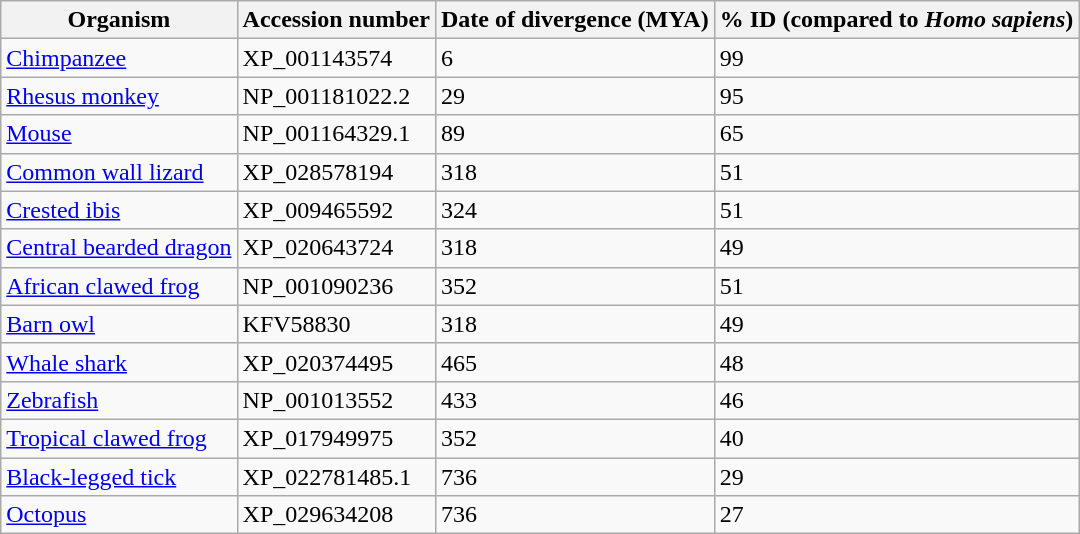<table class="wikitable">
<tr>
<th>Organism</th>
<th>Accession number </th>
<th>Date of divergence (MYA)</th>
<th>% ID (compared to <em>Homo sapiens</em>)</th>
</tr>
<tr>
<td><a href='#'>Chimpanzee</a></td>
<td>XP_001143574</td>
<td>6</td>
<td>99</td>
</tr>
<tr>
<td><a href='#'>Rhesus monkey</a></td>
<td>NP_001181022.2</td>
<td>29</td>
<td>95</td>
</tr>
<tr>
<td><a href='#'>Mouse</a></td>
<td>NP_001164329.1</td>
<td>89</td>
<td>65</td>
</tr>
<tr>
<td><a href='#'>Common wall lizard</a></td>
<td>XP_028578194</td>
<td>318</td>
<td>51</td>
</tr>
<tr>
<td><a href='#'>Crested ibis</a></td>
<td>XP_009465592</td>
<td>324</td>
<td>51</td>
</tr>
<tr>
<td><a href='#'>Central bearded dragon</a></td>
<td>XP_020643724</td>
<td>318</td>
<td>49</td>
</tr>
<tr>
<td><a href='#'>African clawed frog</a></td>
<td>NP_001090236</td>
<td>352</td>
<td>51</td>
</tr>
<tr>
<td><a href='#'>Barn owl</a></td>
<td>KFV58830</td>
<td>318</td>
<td>49</td>
</tr>
<tr>
<td><a href='#'>Whale shark</a></td>
<td>XP_020374495</td>
<td>465</td>
<td>48</td>
</tr>
<tr>
<td><a href='#'>Zebrafish</a></td>
<td>NP_001013552</td>
<td>433</td>
<td>46</td>
</tr>
<tr>
<td><a href='#'>Tropical clawed frog</a></td>
<td>XP_017949975</td>
<td>352</td>
<td>40</td>
</tr>
<tr>
<td><a href='#'>Black-legged tick</a></td>
<td>XP_022781485.1</td>
<td>736</td>
<td>29</td>
</tr>
<tr>
<td><a href='#'>Octopus</a></td>
<td>XP_029634208</td>
<td>736</td>
<td>27</td>
</tr>
</table>
